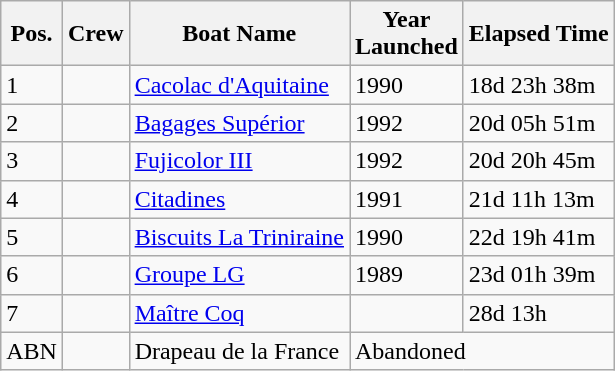<table class="wikitable sortable">
<tr>
<th>Pos.</th>
<th>Crew</th>
<th>Boat Name</th>
<th>Year<br>Launched</th>
<th>Elapsed Time</th>
</tr>
<tr>
<td>1</td>
<td></td>
<td><a href='#'>Cacolac d'Aquitaine</a></td>
<td>1990</td>
<td>18d 23h 38m</td>
</tr>
<tr>
<td>2</td>
<td></td>
<td><a href='#'>Bagages Supérior</a></td>
<td>1992</td>
<td>20d 05h 51m</td>
</tr>
<tr>
<td>3</td>
<td></td>
<td><a href='#'>Fujicolor III</a></td>
<td>1992</td>
<td>20d 20h 45m</td>
</tr>
<tr>
<td>4</td>
<td></td>
<td><a href='#'>Citadines</a></td>
<td>1991</td>
<td>21d 11h 13m</td>
</tr>
<tr>
<td>5</td>
<td></td>
<td><a href='#'>Biscuits La Triniraine</a></td>
<td>1990</td>
<td>22d 19h 41m</td>
</tr>
<tr>
<td>6</td>
<td></td>
<td><a href='#'>Groupe LG</a></td>
<td>1989</td>
<td>23d 01h 39m</td>
</tr>
<tr>
<td>7</td>
<td></td>
<td><a href='#'>Maître Coq</a></td>
<td></td>
<td>28d 13h</td>
</tr>
<tr>
<td>ABN</td>
<td></td>
<td>Drapeau de la France</td>
<td colspan=2>Abandoned</td>
</tr>
</table>
